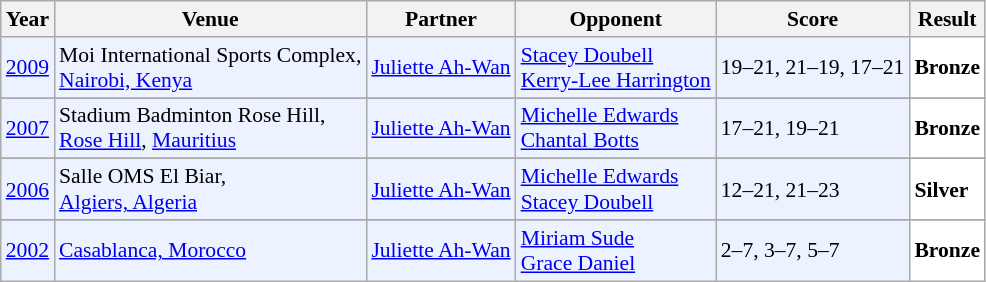<table class="sortable wikitable" style="font-size: 90%;">
<tr>
<th>Year</th>
<th>Venue</th>
<th>Partner</th>
<th>Opponent</th>
<th>Score</th>
<th>Result</th>
</tr>
<tr style="background:#ECF2FF">
<td align="center"><a href='#'>2009</a></td>
<td align="left">Moi International Sports Complex,<br><a href='#'>Nairobi, Kenya</a></td>
<td align="left"> <a href='#'>Juliette Ah-Wan</a></td>
<td align="left"> <a href='#'>Stacey Doubell</a> <br>  <a href='#'>Kerry-Lee Harrington</a></td>
<td align="left">19–21, 21–19, 17–21</td>
<td style="text-align:left; background:white"> <strong>Bronze</strong></td>
</tr>
<tr>
</tr>
<tr style="background:#ECF2FF">
<td align="center"><a href='#'>2007</a></td>
<td align="left">Stadium Badminton Rose Hill,<br><a href='#'>Rose Hill</a>, <a href='#'>Mauritius</a></td>
<td align="left"> <a href='#'>Juliette Ah-Wan</a></td>
<td align="left"> <a href='#'>Michelle Edwards</a> <br>  <a href='#'>Chantal Botts</a></td>
<td align="left">17–21, 19–21</td>
<td style="text-align:left; background:white"> <strong>Bronze</strong></td>
</tr>
<tr>
</tr>
<tr style="background:#ECF2FF">
<td align="center"><a href='#'>2006</a></td>
<td align="left">Salle OMS El Biar,<br><a href='#'>Algiers, Algeria</a></td>
<td align="left"> <a href='#'>Juliette Ah-Wan</a></td>
<td align="left"> <a href='#'>Michelle Edwards</a> <br>  <a href='#'>Stacey Doubell</a></td>
<td align="left">12–21, 21–23</td>
<td style="text-align:left; background:white"> <strong>Silver</strong></td>
</tr>
<tr>
</tr>
<tr style="background:#ECF2FF">
<td align="center"><a href='#'>2002</a></td>
<td align="left"><a href='#'>Casablanca, Morocco</a></td>
<td align="left"> <a href='#'>Juliette Ah-Wan</a></td>
<td align="left"> <a href='#'>Miriam Sude</a> <br>  <a href='#'>Grace Daniel</a></td>
<td align="left">2–7, 3–7, 5–7</td>
<td style="text-align:left; background:white"> <strong>Bronze</strong></td>
</tr>
</table>
